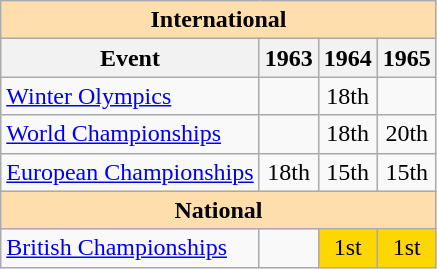<table class="wikitable" style="text-align:center">
<tr>
<th style="background-color: #ffdead; " colspan=4 align=center>International</th>
</tr>
<tr>
<th>Event</th>
<th>1963</th>
<th>1964</th>
<th>1965</th>
</tr>
<tr>
<td align=left><a href='#'>Winter Olympics</a></td>
<td></td>
<td>18th</td>
<td></td>
</tr>
<tr>
<td align=left><a href='#'>World Championships</a></td>
<td></td>
<td>18th</td>
<td>20th</td>
</tr>
<tr>
<td align=left><a href='#'>European Championships</a></td>
<td>18th</td>
<td>15th</td>
<td>15th</td>
</tr>
<tr>
<th style="background-color: #ffdead; " colspan=4 align=center>National</th>
</tr>
<tr>
<td align=left><a href='#'>British Championships</a></td>
<td></td>
<td bgcolor=gold>1st</td>
<td bgcolor=gold>1st</td>
</tr>
</table>
